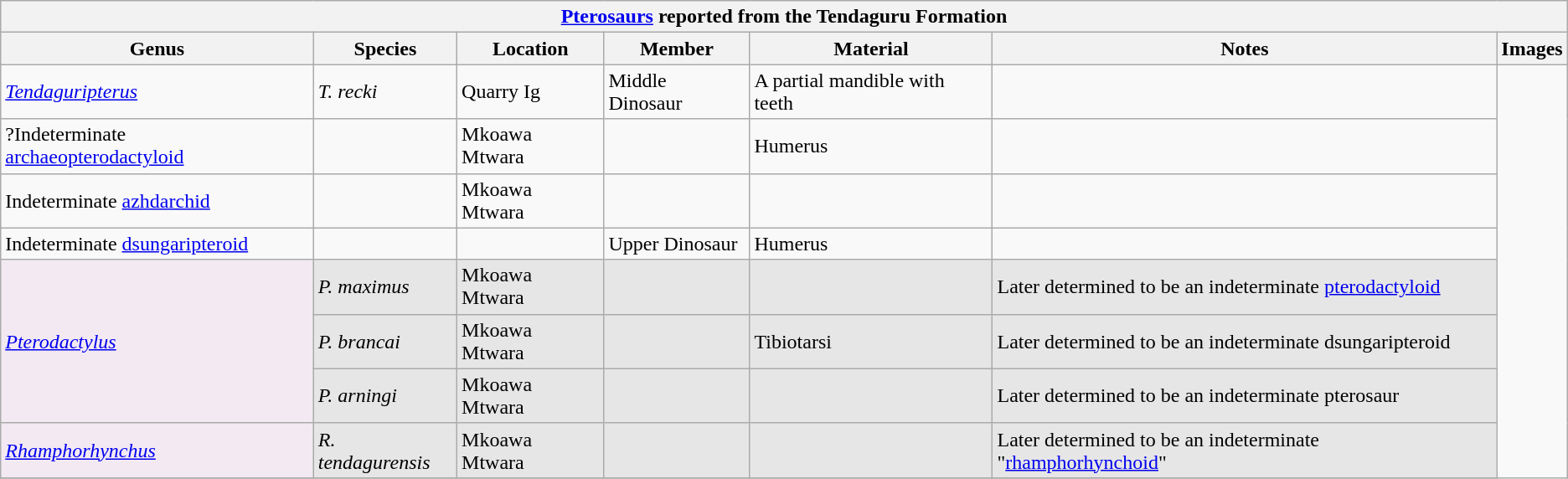<table class="wikitable sortable" align="center">
<tr>
<th colspan="7" align="center"><strong><a href='#'>Pterosaurs</a> reported from the Tendaguru Formation</strong></th>
</tr>
<tr>
<th>Genus</th>
<th>Species</th>
<th>Location</th>
<th>Member</th>
<th>Material</th>
<th>Notes</th>
<th>Images</th>
</tr>
<tr>
<td><em><a href='#'>Tendaguripterus</a></em></td>
<td><em>T. recki</em></td>
<td>Quarry Ig</td>
<td>Middle Dinosaur</td>
<td>A partial mandible with teeth</td>
<td align=center></td>
<td rowspan="99"></td>
</tr>
<tr>
<td>?Indeterminate <a href='#'>archaeopterodactyloid</a></td>
<td></td>
<td>Mkoawa Mtwara</td>
<td></td>
<td>Humerus</td>
<td align=center></td>
</tr>
<tr>
<td>Indeterminate <a href='#'>azhdarchid</a></td>
<td></td>
<td>Mkoawa Mtwara</td>
<td></td>
<td></td>
<td align=center></td>
</tr>
<tr>
<td>Indeterminate <a href='#'>dsungaripteroid</a></td>
<td></td>
<td></td>
<td>Upper Dinosaur</td>
<td>Humerus</td>
<td align=center></td>
</tr>
<tr>
<td rowspan="3" style="background:#f3e9f3;"><em><a href='#'>Pterodactylus</a></em></td>
<td style="background:#E6E6E6;"><em>P. maximus</em></td>
<td style="background:#E6E6E6;">Mkoawa Mtwara</td>
<td style="background:#E6E6E6;"></td>
<td style="background:#E6E6E6;"></td>
<td style="background:#E6E6E6;">Later determined to be an indeterminate <a href='#'>pterodactyloid</a></td>
</tr>
<tr>
<td style="background:#E6E6E6;"><em>P. brancai</em></td>
<td style="background:#E6E6E6;">Mkoawa Mtwara</td>
<td style="background:#E6E6E6;"></td>
<td style="background:#E6E6E6;">Tibiotarsi</td>
<td style="background:#E6E6E6;">Later determined to be an indeterminate dsungaripteroid</td>
</tr>
<tr>
<td style="background:#E6E6E6;"><em>P. arningi</em></td>
<td style="background:#E6E6E6;">Mkoawa Mtwara</td>
<td style="background:#E6E6E6;"></td>
<td style="background:#E6E6E6;"></td>
<td style="background:#E6E6E6;">Later determined to be an indeterminate pterosaur</td>
</tr>
<tr>
<td style="background:#f3e9f3;"><em><a href='#'>Rhamphorhynchus</a></em></td>
<td style="background:#E6E6E6;"><em>R. tendagurensis</em></td>
<td style="background:#E6E6E6;">Mkoawa Mtwara</td>
<td style="background:#E6E6E6;"></td>
<td style="background:#E6E6E6;"></td>
<td style="background:#E6E6E6;">Later determined to be an indeterminate "<a href='#'>rhamphorhynchoid</a>"</td>
</tr>
<tr>
</tr>
</table>
